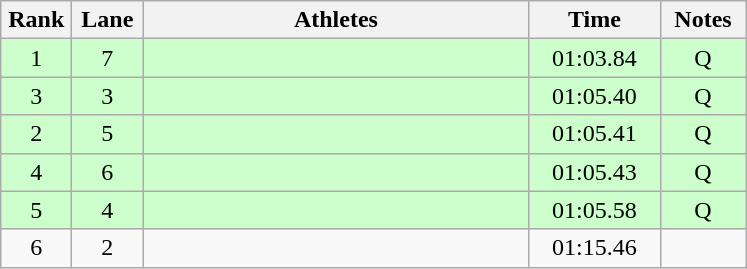<table class="wikitable sortable" style="text-align:center;">
<tr>
<th width=40>Rank</th>
<th width=40>Lane</th>
<th width=250>Athletes</th>
<th width=80>Time</th>
<th width=50>Notes</th>
</tr>
<tr bgcolor=ccffcc>
<td>1</td>
<td>7</td>
<td align=left></td>
<td>01:03.84</td>
<td>Q</td>
</tr>
<tr bgcolor=ccffcc>
<td>3</td>
<td>3</td>
<td align=left></td>
<td>01:05.40</td>
<td>Q</td>
</tr>
<tr bgcolor=ccffcc>
<td>2</td>
<td>5</td>
<td align=left></td>
<td>01:05.41</td>
<td>Q</td>
</tr>
<tr bgcolor=ccffcc>
<td>4</td>
<td>6</td>
<td align=left></td>
<td>01:05.43</td>
<td>Q</td>
</tr>
<tr bgcolor=ccffcc>
<td>5</td>
<td>4</td>
<td align=left></td>
<td>01:05.58</td>
<td>Q</td>
</tr>
<tr>
<td>6</td>
<td>2</td>
<td align=left></td>
<td>01:15.46</td>
<td></td>
</tr>
</table>
